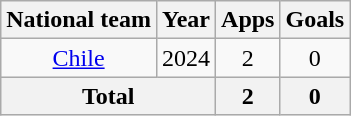<table class=wikitable style=text-align:center>
<tr>
<th>National team</th>
<th>Year</th>
<th>Apps</th>
<th>Goals</th>
</tr>
<tr>
<td rowspan="1"><a href='#'>Chile</a></td>
<td>2024</td>
<td>2</td>
<td>0</td>
</tr>
<tr>
<th colspan="2">Total</th>
<th>2</th>
<th>0</th>
</tr>
</table>
